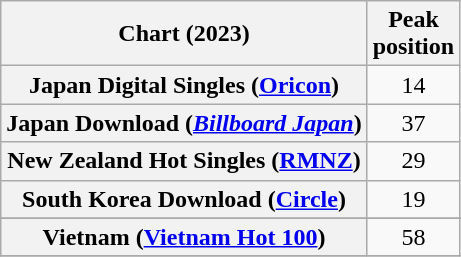<table class="wikitable sortable plainrowheaders" style="text-align:center">
<tr>
<th scope="col">Chart (2023)</th>
<th scope="col">Peak<br>position</th>
</tr>
<tr>
<th scope="row">Japan Digital Singles (<a href='#'>Oricon</a>)</th>
<td>14</td>
</tr>
<tr>
<th scope="row">Japan Download (<em><a href='#'>Billboard Japan</a></em>)</th>
<td>37</td>
</tr>
<tr>
<th scope="row">New Zealand Hot Singles (<a href='#'>RMNZ</a>)</th>
<td>29</td>
</tr>
<tr>
<th scope="row">South Korea Download (<a href='#'>Circle</a>)</th>
<td>19</td>
</tr>
<tr>
</tr>
<tr>
<th scope="row">Vietnam (<a href='#'>Vietnam Hot 100</a>)</th>
<td>58</td>
</tr>
<tr>
</tr>
</table>
